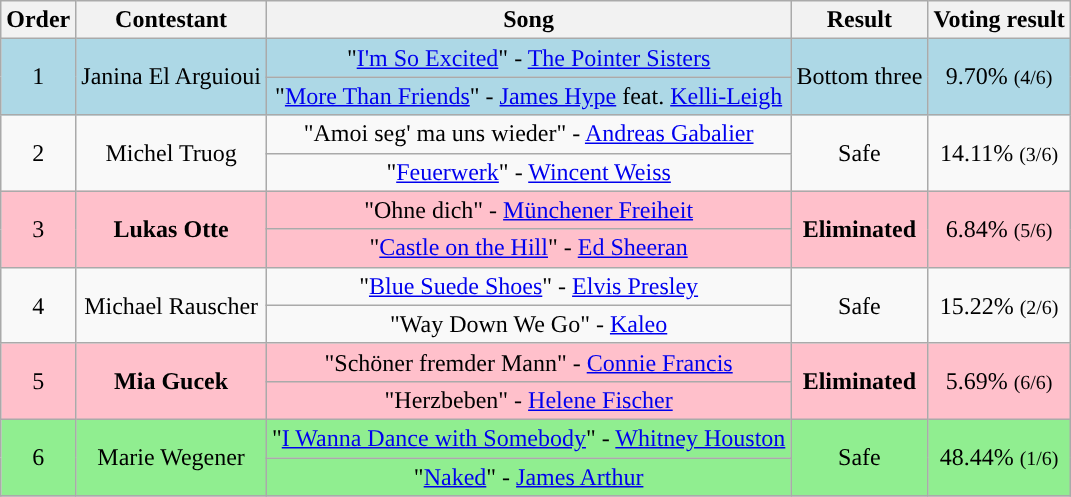<table class="wikitable" style="text-align:center;">
<tr>
<th>Order</th>
<th>Contestant</th>
<th>Song</th>
<th>Result</th>
<th>Voting result</th>
</tr>
<tr bgcolor="lightblue">
<td rowspan=2>1</td>
<td rowspan=2>Janina El Arguioui</td>
<td>"<a href='#'>I'm So Excited</a>" - <a href='#'>The Pointer Sisters</a></td>
<td rowspan=2>Bottom three</td>
<td rowspan=2>9.70% <small>(4/6)</small></td>
</tr>
<tr bgcolor="lightblue">
<td>"<a href='#'>More Than Friends</a>" - <a href='#'>James Hype</a> feat. <a href='#'>Kelli-Leigh</a></td>
</tr>
<tr>
<td rowspan=2>2</td>
<td rowspan=2>Michel Truog</td>
<td>"Amoi seg' ma uns wieder" - <a href='#'>Andreas Gabalier</a></td>
<td rowspan=2>Safe</td>
<td rowspan=2>14.11% <small>(3/6)</small></td>
</tr>
<tr>
<td>"<a href='#'>Feuerwerk</a>" - <a href='#'>Wincent Weiss</a></td>
</tr>
<tr bgcolor="pink">
<td rowspan=2>3</td>
<td rowspan=2><strong>Lukas Otte</strong></td>
<td>"Ohne dich" - <a href='#'>Münchener Freiheit</a></td>
<td rowspan=2><strong>Eliminated</strong></td>
<td rowspan=2>6.84% <small>(5/6)</small></td>
</tr>
<tr bgcolor="pink">
<td>"<a href='#'>Castle on the Hill</a>" - <a href='#'>Ed Sheeran</a></td>
</tr>
<tr>
<td rowspan=2>4</td>
<td rowspan=2>Michael Rauscher</td>
<td>"<a href='#'>Blue Suede Shoes</a>" - <a href='#'>Elvis Presley</a></td>
<td rowspan=2>Safe</td>
<td rowspan=2>15.22% <small>(2/6)</small></td>
</tr>
<tr>
<td>"Way Down We Go" - <a href='#'>Kaleo</a></td>
</tr>
<tr bgcolor="pink">
<td rowspan=2>5</td>
<td rowspan=2><strong>Mia Gucek</strong></td>
<td>"Schöner fremder Mann" - <a href='#'>Connie Francis</a></td>
<td rowspan=2><strong>Eliminated</strong></td>
<td rowspan=2>5.69% <small>(6/6)</small></td>
</tr>
<tr bgcolor="pink">
<td>"Herzbeben" - <a href='#'>Helene Fischer</a></td>
</tr>
<tr bgcolor="lightgreen">
<td rowspan=2>6</td>
<td rowspan=2>Marie Wegener</td>
<td>"<a href='#'>I Wanna Dance with Somebody</a>" - <a href='#'>Whitney Houston</a></td>
<td rowspan=2>Safe</td>
<td rowspan=2>48.44% <small>(1/6)</small></td>
</tr>
<tr bgcolor="lightgreen">
<td>"<a href='#'>Naked</a>" - <a href='#'>James Arthur</a></td>
</tr>
<tr>
</tr>
</table>
